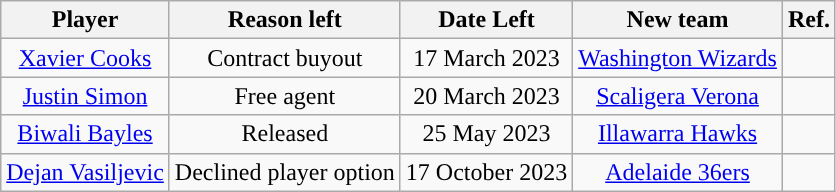<table class="wikitable sortable sortable" style="text-align: center">
<tr>
<th>Player</th>
<th>Reason left</th>
<th>Date Left</th>
<th>New team</th>
<th>Ref.</th>
</tr>
<tr>
<td><a href='#'>Xavier Cooks</a></td>
<td>Contract buyout</td>
<td>17 March 2023</td>
<td><a href='#'>Washington Wizards</a></td>
<td></td>
</tr>
<tr>
<td><a href='#'>Justin Simon</a></td>
<td>Free agent</td>
<td>20 March 2023</td>
<td><a href='#'>Scaligera Verona</a></td>
<td></td>
</tr>
<tr>
<td><a href='#'>Biwali Bayles</a></td>
<td>Released</td>
<td>25 May 2023</td>
<td><a href='#'>Illawarra Hawks</a></td>
<td></td>
</tr>
<tr>
<td><a href='#'>Dejan Vasiljevic</a></td>
<td>Declined player option</td>
<td>17 October 2023</td>
<td><a href='#'>Adelaide 36ers</a></td>
<td></td>
</tr>
</table>
